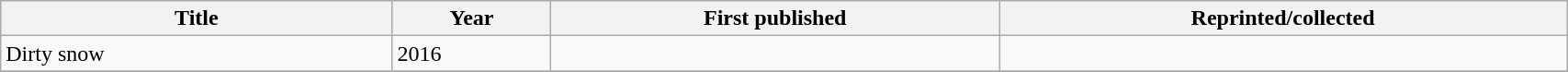<table class='wikitable sortable' width='90%'>
<tr>
<th width=25%>Title</th>
<th>Year</th>
<th>First published</th>
<th>Reprinted/collected</th>
</tr>
<tr>
<td>Dirty snow</td>
<td>2016</td>
<td></td>
<td></td>
</tr>
<tr>
</tr>
</table>
